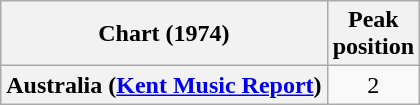<table class="wikitable sortable plainrowheaders" style="text-align:center">
<tr>
<th>Chart (1974)</th>
<th>Peak<br>position</th>
</tr>
<tr>
<th scope="row">Australia (<a href='#'>Kent Music Report</a>)</th>
<td>2</td>
</tr>
</table>
